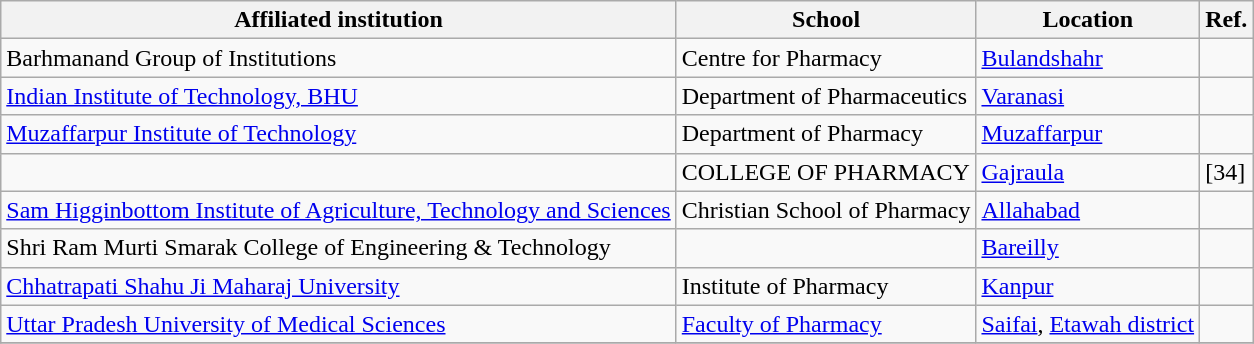<table class="wikitable sortable">
<tr>
<th>Affiliated institution</th>
<th>School</th>
<th>Location</th>
<th>Ref.</th>
</tr>
<tr>
<td>Barhmanand Group of Institutions</td>
<td>Centre for Pharmacy</td>
<td><a href='#'>Bulandshahr</a></td>
<td></td>
</tr>
<tr>
<td><a href='#'>Indian Institute of Technology, BHU</a></td>
<td>Department of Pharmaceutics</td>
<td><a href='#'>Varanasi</a></td>
<td></td>
</tr>
<tr>
<td><a href='#'>Muzaffarpur Institute of Technology</a></td>
<td>Department of Pharmacy</td>
<td><a href='#'>Muzaffarpur</a></td>
<td></td>
</tr>
<tr>
<td></td>
<td>COLLEGE OF PHARMACY</td>
<td><a href='#'>Gajraula</a></td>
<td>[34]</td>
</tr>
<tr>
<td><a href='#'>Sam Higginbottom Institute of Agriculture, Technology and Sciences</a></td>
<td>Christian School of Pharmacy</td>
<td><a href='#'>Allahabad</a></td>
<td></td>
</tr>
<tr>
<td>Shri Ram Murti Smarak College of Engineering & Technology</td>
<td></td>
<td><a href='#'>Bareilly</a></td>
<td></td>
</tr>
<tr>
<td><a href='#'>Chhatrapati Shahu Ji Maharaj University</a></td>
<td>Institute of Pharmacy</td>
<td><a href='#'>Kanpur</a></td>
<td></td>
</tr>
<tr>
<td><a href='#'>Uttar Pradesh University of Medical Sciences</a></td>
<td><a href='#'>Faculty of Pharmacy</a></td>
<td><a href='#'>Saifai</a>, <a href='#'>Etawah district</a></td>
<td></td>
</tr>
<tr>
</tr>
</table>
